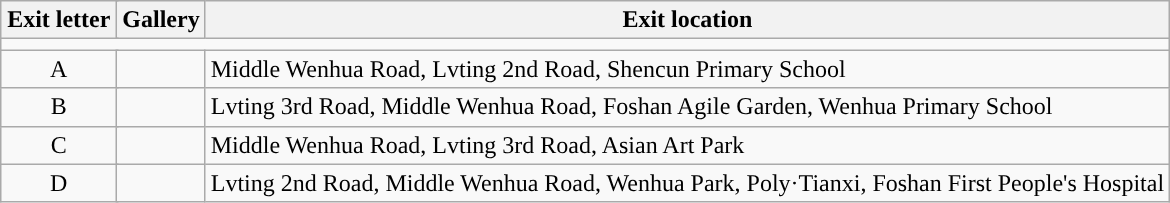<table class="wikitable">
<tr>
<th colspan=2 style="width:70px">Exit letter</th>
<th>Gallery</th>
<th>Exit location</th>
</tr>
<tr style="background:#">
<td colspan="4"></td>
</tr>
<tr>
<td colspan=2 align=center>A</td>
<td></td>
<td>Middle Wenhua Road, Lvting 2nd Road, Shencun Primary School</td>
</tr>
<tr>
<td colspan=2 align=center>B</td>
<td></td>
<td>Lvting 3rd Road, Middle Wenhua Road, Foshan Agile Garden, Wenhua Primary School</td>
</tr>
<tr>
<td colspan=2 align=center>C</td>
<td></td>
<td>Middle Wenhua Road, Lvting 3rd Road, Asian Art Park</td>
</tr>
<tr>
<td colspan=2 align=center>D</td>
<td></td>
<td>Lvting 2nd Road, Middle Wenhua Road, Wenhua Park, Poly·Tianxi, Foshan First People's Hospital</td>
</tr>
</table>
